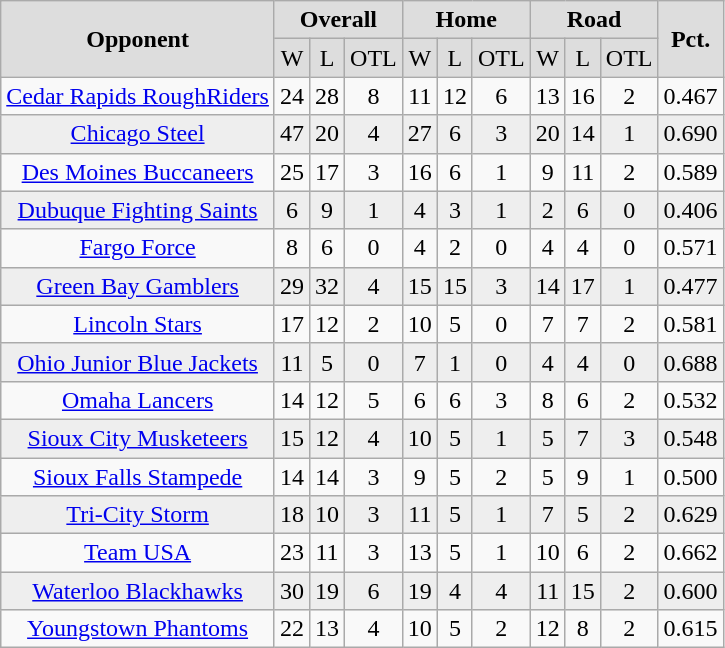<table class="wikitable" style="text-align: center;">
<tr align="center" style="font-weight:bold; background-color:#dddddd;">
<td rowspan="2">Opponent</td>
<td colspan="3">Overall</td>
<td colspan="3">Home</td>
<td colspan="3">Road</td>
<td rowspan="2">Pct.</td>
</tr>
<tr bgcolor="#dddddd">
<td>W</td>
<td>L</td>
<td>OTL</td>
<td>W</td>
<td>L</td>
<td>OTL</td>
<td>W</td>
<td>L</td>
<td>OTL</td>
</tr>
<tr>
<td><a href='#'>Cedar Rapids RoughRiders</a></td>
<td>24</td>
<td>28</td>
<td>8</td>
<td>11</td>
<td>12</td>
<td>6</td>
<td>13</td>
<td>16</td>
<td>2</td>
<td>0.467</td>
</tr>
<tr bgcolor="#eeeeee">
<td><a href='#'>Chicago Steel</a></td>
<td>47</td>
<td>20</td>
<td>4</td>
<td>27</td>
<td>6</td>
<td>3</td>
<td>20</td>
<td>14</td>
<td>1</td>
<td>0.690</td>
</tr>
<tr>
<td><a href='#'>Des Moines Buccaneers</a></td>
<td>25</td>
<td>17</td>
<td>3</td>
<td>16</td>
<td>6</td>
<td>1</td>
<td>9</td>
<td>11</td>
<td>2</td>
<td>0.589</td>
</tr>
<tr bgcolor="#eeeeee">
<td><a href='#'>Dubuque Fighting Saints</a></td>
<td>6</td>
<td>9</td>
<td>1</td>
<td>4</td>
<td>3</td>
<td>1</td>
<td>2</td>
<td>6</td>
<td>0</td>
<td>0.406</td>
</tr>
<tr>
<td><a href='#'>Fargo Force</a></td>
<td>8</td>
<td>6</td>
<td>0</td>
<td>4</td>
<td>2</td>
<td>0</td>
<td>4</td>
<td>4</td>
<td>0</td>
<td>0.571</td>
</tr>
<tr bgcolor="#eeeeee">
<td><a href='#'>Green Bay Gamblers</a></td>
<td>29</td>
<td>32</td>
<td>4</td>
<td>15</td>
<td>15</td>
<td>3</td>
<td>14</td>
<td>17</td>
<td>1</td>
<td>0.477</td>
</tr>
<tr>
<td><a href='#'>Lincoln Stars</a></td>
<td>17</td>
<td>12</td>
<td>2</td>
<td>10</td>
<td>5</td>
<td>0</td>
<td>7</td>
<td>7</td>
<td>2</td>
<td>0.581</td>
</tr>
<tr bgcolor="#eeeeee">
<td><a href='#'>Ohio Junior Blue Jackets</a></td>
<td>11</td>
<td>5</td>
<td>0</td>
<td>7</td>
<td>1</td>
<td>0</td>
<td>4</td>
<td>4</td>
<td>0</td>
<td>0.688</td>
</tr>
<tr>
<td><a href='#'>Omaha Lancers</a></td>
<td>14</td>
<td>12</td>
<td>5</td>
<td>6</td>
<td>6</td>
<td>3</td>
<td>8</td>
<td>6</td>
<td>2</td>
<td>0.532</td>
</tr>
<tr bgcolor="#eeeeee">
<td><a href='#'>Sioux City Musketeers</a></td>
<td>15</td>
<td>12</td>
<td>4</td>
<td>10</td>
<td>5</td>
<td>1</td>
<td>5</td>
<td>7</td>
<td>3</td>
<td>0.548</td>
</tr>
<tr>
<td><a href='#'>Sioux Falls Stampede</a></td>
<td>14</td>
<td>14</td>
<td>3</td>
<td>9</td>
<td>5</td>
<td>2</td>
<td>5</td>
<td>9</td>
<td>1</td>
<td>0.500</td>
</tr>
<tr bgcolor="#eeeeee">
<td><a href='#'>Tri-City Storm</a></td>
<td>18</td>
<td>10</td>
<td>3</td>
<td>11</td>
<td>5</td>
<td>1</td>
<td>7</td>
<td>5</td>
<td>2</td>
<td>0.629</td>
</tr>
<tr>
<td><a href='#'>Team USA</a></td>
<td>23</td>
<td>11</td>
<td>3</td>
<td>13</td>
<td>5</td>
<td>1</td>
<td>10</td>
<td>6</td>
<td>2</td>
<td>0.662</td>
</tr>
<tr bgcolor="#eeeeee">
<td><a href='#'>Waterloo Blackhawks</a></td>
<td>30</td>
<td>19</td>
<td>6</td>
<td>19</td>
<td>4</td>
<td>4</td>
<td>11</td>
<td>15</td>
<td>2</td>
<td>0.600</td>
</tr>
<tr>
<td><a href='#'>Youngstown Phantoms</a></td>
<td>22</td>
<td>13</td>
<td>4</td>
<td>10</td>
<td>5</td>
<td>2</td>
<td>12</td>
<td>8</td>
<td>2</td>
<td>0.615</td>
</tr>
</table>
